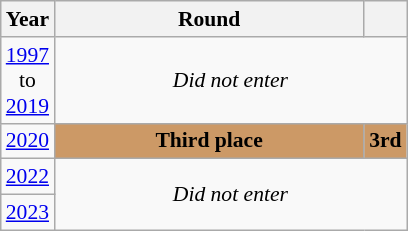<table class="wikitable" style="text-align: center; font-size:90%">
<tr>
<th>Year</th>
<th style="width:200px">Round</th>
<th></th>
</tr>
<tr>
<td><a href='#'>1997</a><br>to<br><a href='#'>2019</a></td>
<td colspan="2"><em>Did not enter</em></td>
</tr>
<tr>
<td><a href='#'>2020</a></td>
<td bgcolor="cc9966"><strong>Third place</strong></td>
<td bgcolor="cc9966"><strong>3rd</strong></td>
</tr>
<tr>
<td><a href='#'>2022</a></td>
<td colspan="2" rowspan="2"><em>Did not enter</em></td>
</tr>
<tr>
<td><a href='#'>2023</a></td>
</tr>
</table>
